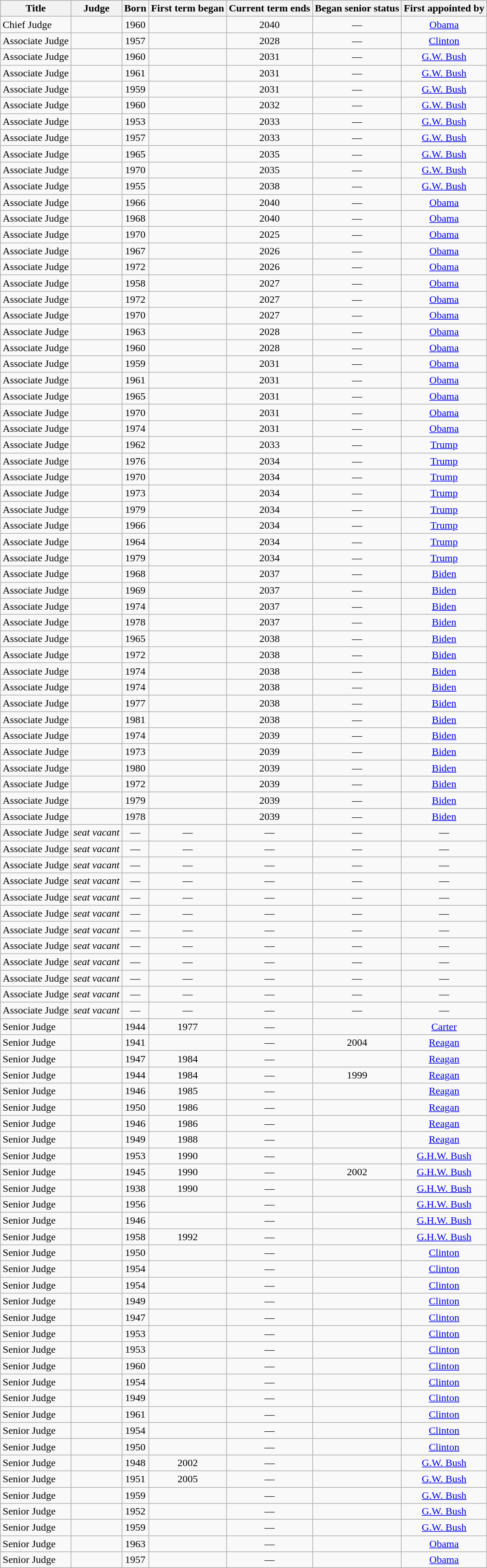<table class="sortable wikitable">
<tr>
<th>Title</th>
<th>Judge</th>
<th>Born</th>
<th>First term began</th>
<th>Current term ends</th>
<th>Began senior status</th>
<th>First appointed by</th>
</tr>
<tr>
<td>Chief Judge</td>
<td></td>
<td align=center>1960</td>
<td align=center></td>
<td align=center>2040</td>
<td align=center>—</td>
<td align=center><a href='#'>Obama</a></td>
</tr>
<tr>
<td>Associate Judge</td>
<td></td>
<td align=center>1957</td>
<td align=center></td>
<td align=center>2028</td>
<td align=center>—</td>
<td align=center><a href='#'>Clinton</a></td>
</tr>
<tr>
<td>Associate Judge</td>
<td></td>
<td align=center>1960</td>
<td align=center></td>
<td align=center>2031</td>
<td align=center>—</td>
<td align=center><a href='#'>G.W. Bush</a></td>
</tr>
<tr>
<td>Associate Judge</td>
<td></td>
<td align=center>1961</td>
<td align=center></td>
<td align=center>2031</td>
<td align=center>—</td>
<td align=center><a href='#'>G.W. Bush</a></td>
</tr>
<tr>
<td>Associate Judge</td>
<td></td>
<td align=center>1959</td>
<td align=center></td>
<td align=center>2031</td>
<td align=center>—</td>
<td align=center><a href='#'>G.W. Bush</a></td>
</tr>
<tr>
<td>Associate Judge</td>
<td></td>
<td align=center>1960</td>
<td align=center></td>
<td align=center>2032</td>
<td align=center>—</td>
<td align=center><a href='#'>G.W. Bush</a></td>
</tr>
<tr>
<td>Associate Judge</td>
<td></td>
<td align=center>1953</td>
<td align=center></td>
<td align=center>2033</td>
<td align=center>—</td>
<td align=center><a href='#'>G.W. Bush</a></td>
</tr>
<tr>
<td>Associate Judge</td>
<td></td>
<td align=center>1957</td>
<td align=center></td>
<td align=center>2033</td>
<td align=center>—</td>
<td align=center><a href='#'>G.W. Bush</a></td>
</tr>
<tr>
<td>Associate Judge</td>
<td></td>
<td align=center>1965</td>
<td align=center></td>
<td align=center>2035</td>
<td align=center>—</td>
<td align=center><a href='#'>G.W. Bush</a></td>
</tr>
<tr>
<td>Associate Judge</td>
<td></td>
<td align=center>1970</td>
<td align=center></td>
<td align=center>2035</td>
<td align=center>—</td>
<td align=center><a href='#'>G.W. Bush</a></td>
</tr>
<tr>
<td>Associate Judge</td>
<td></td>
<td align=center>1955</td>
<td align=center></td>
<td align=center>2038</td>
<td align=center>—</td>
<td align=center><a href='#'>G.W. Bush</a></td>
</tr>
<tr>
<td>Associate Judge</td>
<td></td>
<td align=center>1966</td>
<td align=center></td>
<td align=center>2040</td>
<td align=center>—</td>
<td align=center><a href='#'>Obama</a></td>
</tr>
<tr>
<td>Associate Judge</td>
<td></td>
<td align=center>1968</td>
<td align=center></td>
<td align=center>2040</td>
<td align=center>—</td>
<td align=center><a href='#'>Obama</a></td>
</tr>
<tr>
<td>Associate Judge</td>
<td></td>
<td align=center>1970</td>
<td align=center></td>
<td align=center>2025</td>
<td align=center>—</td>
<td align=center><a href='#'>Obama</a></td>
</tr>
<tr>
<td>Associate Judge</td>
<td></td>
<td align=center>1967</td>
<td align=center></td>
<td align=center>2026</td>
<td align=center>—</td>
<td align=center><a href='#'>Obama</a></td>
</tr>
<tr>
<td>Associate Judge</td>
<td></td>
<td align=center>1972</td>
<td align=center></td>
<td align=center>2026</td>
<td align=center>—</td>
<td align=center><a href='#'>Obama</a></td>
</tr>
<tr>
<td>Associate Judge</td>
<td></td>
<td align=center>1958</td>
<td align=center></td>
<td align=center>2027</td>
<td align=center>—</td>
<td align=center><a href='#'>Obama</a></td>
</tr>
<tr>
<td>Associate Judge</td>
<td></td>
<td align=center>1972</td>
<td align=center></td>
<td align=center>2027</td>
<td align=center>—</td>
<td align=center><a href='#'>Obama</a></td>
</tr>
<tr>
<td>Associate Judge</td>
<td></td>
<td align=center>1970</td>
<td align=center></td>
<td align=center>2027</td>
<td align=center>—</td>
<td align=center><a href='#'>Obama</a></td>
</tr>
<tr>
<td>Associate Judge</td>
<td></td>
<td align=center>1963</td>
<td align=center></td>
<td align=center>2028</td>
<td align=center>—</td>
<td align=center><a href='#'>Obama</a></td>
</tr>
<tr>
<td>Associate Judge</td>
<td></td>
<td align=center>1960</td>
<td align=center></td>
<td align=center>2028</td>
<td align=center>—</td>
<td align=center><a href='#'>Obama</a></td>
</tr>
<tr>
<td>Associate Judge</td>
<td></td>
<td align=center>1959</td>
<td align=center></td>
<td align=center>2031</td>
<td align=center>—</td>
<td align=center><a href='#'>Obama</a></td>
</tr>
<tr>
<td>Associate Judge</td>
<td></td>
<td align=center>1961</td>
<td align=center></td>
<td align=center>2031</td>
<td align=center>—</td>
<td align=center><a href='#'>Obama</a></td>
</tr>
<tr>
<td>Associate Judge</td>
<td></td>
<td align=center>1965</td>
<td align=center></td>
<td align=center>2031</td>
<td align=center>—</td>
<td align=center><a href='#'>Obama</a></td>
</tr>
<tr>
<td>Associate Judge</td>
<td></td>
<td align=center>1970</td>
<td align=center></td>
<td align=center>2031</td>
<td align=center>—</td>
<td align=center><a href='#'>Obama</a></td>
</tr>
<tr>
<td>Associate Judge</td>
<td></td>
<td align=center>1974</td>
<td align=center></td>
<td align=center>2031</td>
<td align=center>—</td>
<td align=center><a href='#'>Obama</a></td>
</tr>
<tr>
<td>Associate Judge</td>
<td></td>
<td align=center>1962</td>
<td align=center></td>
<td align=center>2033</td>
<td align=center>—</td>
<td align=center><a href='#'>Trump</a></td>
</tr>
<tr>
<td>Associate Judge</td>
<td></td>
<td align=center>1976</td>
<td align=center></td>
<td align=center>2034</td>
<td align=center>—</td>
<td align=center><a href='#'>Trump</a></td>
</tr>
<tr>
<td>Associate Judge</td>
<td></td>
<td align=center>1970</td>
<td align=center></td>
<td align=center>2034</td>
<td align=center>—</td>
<td align=center><a href='#'>Trump</a></td>
</tr>
<tr>
<td>Associate Judge</td>
<td></td>
<td align=center>1973</td>
<td align=center></td>
<td align=center>2034</td>
<td align=center>—</td>
<td align=center><a href='#'>Trump</a></td>
</tr>
<tr>
<td>Associate Judge</td>
<td></td>
<td align=center>1979</td>
<td align=center></td>
<td align=center>2034</td>
<td align=center>—</td>
<td align=center><a href='#'>Trump</a></td>
</tr>
<tr>
<td>Associate Judge</td>
<td></td>
<td align=center>1966</td>
<td align=center></td>
<td align=center>2034</td>
<td align=center>—</td>
<td align=center><a href='#'>Trump</a></td>
</tr>
<tr>
<td>Associate Judge</td>
<td></td>
<td align=center>1964</td>
<td align=center></td>
<td align=center>2034</td>
<td align=center>—</td>
<td align=center><a href='#'>Trump</a></td>
</tr>
<tr>
<td>Associate Judge</td>
<td></td>
<td align=center>1979</td>
<td align=center></td>
<td align=center>2034</td>
<td align=center>—</td>
<td align=center><a href='#'>Trump</a></td>
</tr>
<tr>
<td>Associate Judge</td>
<td></td>
<td align=center>1968</td>
<td align=center></td>
<td align=center>2037</td>
<td align=center>—</td>
<td align=center><a href='#'>Biden</a></td>
</tr>
<tr>
<td>Associate Judge</td>
<td></td>
<td align=center>1969</td>
<td align=center></td>
<td align=center>2037</td>
<td align=center>—</td>
<td align=center><a href='#'>Biden</a></td>
</tr>
<tr>
<td>Associate Judge</td>
<td></td>
<td align=center>1974</td>
<td align=center></td>
<td align=center>2037</td>
<td align=center>—</td>
<td align=center><a href='#'>Biden</a></td>
</tr>
<tr>
<td>Associate Judge</td>
<td></td>
<td align=center>1978</td>
<td align=center></td>
<td align=center>2037</td>
<td align=center>—</td>
<td align=center><a href='#'>Biden</a></td>
</tr>
<tr>
<td>Associate Judge</td>
<td></td>
<td align=center>1965</td>
<td align=center></td>
<td align=center>2038</td>
<td align=center>—</td>
<td align=center><a href='#'>Biden</a></td>
</tr>
<tr>
<td>Associate Judge</td>
<td></td>
<td align=center>1972</td>
<td align=center></td>
<td align=center>2038</td>
<td align=center>—</td>
<td align=center><a href='#'>Biden</a></td>
</tr>
<tr>
<td>Associate Judge</td>
<td></td>
<td align=center>1974</td>
<td align=center></td>
<td align=center>2038</td>
<td align=center>—</td>
<td align=center><a href='#'>Biden</a></td>
</tr>
<tr>
<td>Associate Judge</td>
<td></td>
<td align=center>1974</td>
<td align=center></td>
<td align=center>2038</td>
<td align=center>—</td>
<td align=center><a href='#'>Biden</a></td>
</tr>
<tr>
<td>Associate Judge</td>
<td></td>
<td align=center>1977</td>
<td align=center></td>
<td align=center>2038</td>
<td align=center>—</td>
<td align=center><a href='#'>Biden</a></td>
</tr>
<tr>
<td>Associate Judge</td>
<td></td>
<td align=center>1981</td>
<td align=center></td>
<td align=center>2038</td>
<td align=center>—</td>
<td align=center><a href='#'>Biden</a></td>
</tr>
<tr>
<td>Associate Judge</td>
<td></td>
<td align=center>1974</td>
<td align=center></td>
<td align=center>2039</td>
<td align=center>—</td>
<td align=center><a href='#'>Biden</a></td>
</tr>
<tr>
<td>Associate Judge</td>
<td></td>
<td align=center>1973</td>
<td align=center></td>
<td align=center>2039</td>
<td align=center>—</td>
<td align=center><a href='#'>Biden</a></td>
</tr>
<tr>
<td>Associate Judge</td>
<td></td>
<td align=center>1980</td>
<td align=center></td>
<td align=center>2039</td>
<td align=center>—</td>
<td align=center><a href='#'>Biden</a></td>
</tr>
<tr>
<td>Associate Judge</td>
<td></td>
<td align=center>1972</td>
<td align=center></td>
<td align=center>2039</td>
<td align=center>—</td>
<td align=center><a href='#'>Biden</a></td>
</tr>
<tr>
<td>Associate Judge</td>
<td></td>
<td align=center>1979</td>
<td align=center></td>
<td align=center>2039</td>
<td align=center>—</td>
<td align=center><a href='#'>Biden</a></td>
</tr>
<tr>
<td>Associate Judge</td>
<td></td>
<td align=center>1978</td>
<td align=center></td>
<td align=center>2039</td>
<td align=center>—</td>
<td align=center><a href='#'>Biden</a></td>
</tr>
<tr>
<td>Associate Judge</td>
<td><em>seat vacant</em></td>
<td align=center>—</td>
<td align=center>—</td>
<td align=center>—</td>
<td align=center>—</td>
<td align=center>—</td>
</tr>
<tr>
<td>Associate Judge</td>
<td><em>seat vacant</em></td>
<td align=center>—</td>
<td align=center>—</td>
<td align=center>—</td>
<td align=center>—</td>
<td align=center>—</td>
</tr>
<tr>
<td>Associate Judge</td>
<td><em>seat vacant</em></td>
<td align=center>—</td>
<td align=center>—</td>
<td align=center>—</td>
<td align=center>—</td>
<td align=center>—</td>
</tr>
<tr>
<td>Associate Judge</td>
<td><em>seat vacant</em></td>
<td align=center>—</td>
<td align=center>—</td>
<td align=center>—</td>
<td align=center>—</td>
<td align=center>—</td>
</tr>
<tr>
<td>Associate Judge</td>
<td><em>seat vacant</em></td>
<td align=center>—</td>
<td align=center>—</td>
<td align=center>—</td>
<td align=center>—</td>
<td align=center>—</td>
</tr>
<tr>
<td>Associate Judge</td>
<td><em>seat vacant</em></td>
<td align=center>—</td>
<td align=center>—</td>
<td align=center>—</td>
<td align=center>—</td>
<td align=center>—</td>
</tr>
<tr>
<td>Associate Judge</td>
<td><em>seat vacant</em></td>
<td align=center>—</td>
<td align=center>—</td>
<td align=center>—</td>
<td align=center>—</td>
<td align=center>—</td>
</tr>
<tr>
<td>Associate Judge</td>
<td><em>seat vacant</em></td>
<td align=center>—</td>
<td align=center>—</td>
<td align=center>—</td>
<td align=center>—</td>
<td align=center>—</td>
</tr>
<tr>
<td>Associate Judge</td>
<td><em>seat vacant</em></td>
<td align=center>—</td>
<td align=center>—</td>
<td align=center>—</td>
<td align=center>—</td>
<td align=center>—</td>
</tr>
<tr>
<td>Associate Judge</td>
<td><em>seat vacant</em></td>
<td align=center>—</td>
<td align=center>—</td>
<td align=center>—</td>
<td align=center>—</td>
<td align=center>—</td>
</tr>
<tr>
<td>Associate Judge</td>
<td><em>seat vacant</em></td>
<td align=center>—</td>
<td align=center>—</td>
<td align=center>—</td>
<td align=center>—</td>
<td align=center>—</td>
</tr>
<tr>
<td>Associate Judge</td>
<td><em>seat vacant</em></td>
<td align=center>—</td>
<td align=center>—</td>
<td align=center>—</td>
<td align=center>—</td>
<td align=center>—</td>
</tr>
<tr>
<td>Senior Judge</td>
<td></td>
<td align=center>1944</td>
<td align=center>1977</td>
<td align=center>—</td>
<td align=center></td>
<td align=center><a href='#'>Carter</a></td>
</tr>
<tr>
<td>Senior Judge</td>
<td></td>
<td align=center>1941</td>
<td align=center></td>
<td align=center>—</td>
<td align=center>2004</td>
<td align=center><a href='#'>Reagan</a></td>
</tr>
<tr>
<td>Senior Judge</td>
<td></td>
<td align=center>1947</td>
<td align=center>1984</td>
<td align=center>—</td>
<td align=center></td>
<td align=center><a href='#'>Reagan</a></td>
</tr>
<tr>
<td>Senior Judge</td>
<td></td>
<td align=center>1944</td>
<td align=center>1984</td>
<td align=center>—</td>
<td align=center>1999</td>
<td align=center><a href='#'>Reagan</a></td>
</tr>
<tr>
<td>Senior Judge</td>
<td></td>
<td align=center>1946</td>
<td align=center>1985</td>
<td align=center>—</td>
<td align=center></td>
<td align=center><a href='#'>Reagan</a></td>
</tr>
<tr>
<td>Senior Judge</td>
<td></td>
<td align=center>1950</td>
<td align=center>1986</td>
<td align=center>—</td>
<td align=center></td>
<td align=center><a href='#'>Reagan</a></td>
</tr>
<tr>
<td>Senior Judge</td>
<td></td>
<td align=center>1946</td>
<td align=center>1986</td>
<td align=center>—</td>
<td align=center></td>
<td align=center><a href='#'>Reagan</a></td>
</tr>
<tr>
<td>Senior Judge</td>
<td></td>
<td align=center>1949</td>
<td align=center>1988</td>
<td align=center>—</td>
<td align=center></td>
<td align=center><a href='#'>Reagan</a></td>
</tr>
<tr>
<td>Senior Judge</td>
<td></td>
<td align=center>1953</td>
<td align=center>1990</td>
<td align=center>—</td>
<td align=center></td>
<td align=center><a href='#'>G.H.W. Bush</a></td>
</tr>
<tr>
<td>Senior Judge</td>
<td></td>
<td align=center>1945</td>
<td align=center>1990</td>
<td align=center>—</td>
<td align=center>2002</td>
<td align=center><a href='#'>G.H.W. Bush</a></td>
</tr>
<tr>
<td>Senior Judge</td>
<td></td>
<td align=center>1938</td>
<td align=center>1990</td>
<td align=center>—</td>
<td align=center></td>
<td align=center><a href='#'>G.H.W. Bush</a></td>
</tr>
<tr>
<td>Senior Judge</td>
<td></td>
<td align=center>1956</td>
<td align=center></td>
<td align=center>—</td>
<td align=center></td>
<td align=center><a href='#'>G.H.W. Bush</a></td>
</tr>
<tr>
<td>Senior Judge</td>
<td></td>
<td align=center>1946</td>
<td align=center></td>
<td align=center>—</td>
<td align=center></td>
<td align=center><a href='#'>G.H.W. Bush</a></td>
</tr>
<tr>
<td>Senior Judge</td>
<td></td>
<td align=center>1958</td>
<td align=center>1992</td>
<td align=center>—</td>
<td align=center></td>
<td align=center><a href='#'>G.H.W. Bush</a></td>
</tr>
<tr>
<td>Senior Judge</td>
<td></td>
<td align=center>1950</td>
<td align=center></td>
<td align=center>—</td>
<td align=center></td>
<td align=center><a href='#'>Clinton</a></td>
</tr>
<tr>
<td>Senior Judge</td>
<td></td>
<td align=center>1954</td>
<td align=center></td>
<td align=center>—</td>
<td align=center></td>
<td align=center><a href='#'>Clinton</a></td>
</tr>
<tr>
<td>Senior Judge</td>
<td></td>
<td align=center>1954</td>
<td align=center></td>
<td align=center>—</td>
<td align=center></td>
<td align=center><a href='#'>Clinton</a></td>
</tr>
<tr>
<td>Senior Judge</td>
<td></td>
<td align=center>1949</td>
<td align=center></td>
<td align=center>—</td>
<td align=center></td>
<td align=center><a href='#'>Clinton</a></td>
</tr>
<tr>
<td>Senior Judge</td>
<td></td>
<td align=center>1947</td>
<td align=center></td>
<td align=center>—</td>
<td align=center></td>
<td align=center><a href='#'>Clinton</a></td>
</tr>
<tr>
<td>Senior Judge</td>
<td></td>
<td align=center>1953</td>
<td align=center></td>
<td align=center>—</td>
<td align=center></td>
<td align=center><a href='#'>Clinton</a></td>
</tr>
<tr>
<td>Senior Judge</td>
<td></td>
<td align=center>1953</td>
<td align=center></td>
<td align=center>—</td>
<td align=center></td>
<td align=center><a href='#'>Clinton</a></td>
</tr>
<tr>
<td>Senior Judge</td>
<td></td>
<td align=center>1960</td>
<td align=center></td>
<td align=center>—</td>
<td align=center></td>
<td align=center><a href='#'>Clinton</a></td>
</tr>
<tr>
<td>Senior Judge</td>
<td></td>
<td align=center>1954</td>
<td align=center></td>
<td align=center>—</td>
<td align=center></td>
<td align=center><a href='#'>Clinton</a></td>
</tr>
<tr>
<td>Senior Judge</td>
<td></td>
<td align=center>1949</td>
<td align=center></td>
<td align=center>—</td>
<td align=center></td>
<td align=center><a href='#'>Clinton</a></td>
</tr>
<tr>
<td>Senior Judge</td>
<td></td>
<td align=center>1961</td>
<td align=center></td>
<td align=center>—</td>
<td align=center></td>
<td align=center><a href='#'>Clinton</a></td>
</tr>
<tr>
<td>Senior Judge</td>
<td></td>
<td align=center>1954</td>
<td align=center></td>
<td align=center>—</td>
<td align=center></td>
<td align=center><a href='#'>Clinton</a></td>
</tr>
<tr>
<td>Senior Judge</td>
<td></td>
<td align=center>1950</td>
<td align=center></td>
<td align=center>—</td>
<td align=center></td>
<td align=center><a href='#'>Clinton</a></td>
</tr>
<tr>
<td>Senior Judge</td>
<td></td>
<td align=center>1948</td>
<td align=center>2002</td>
<td align=center>—</td>
<td align=center></td>
<td align=center><a href='#'>G.W. Bush</a></td>
</tr>
<tr>
<td>Senior Judge</td>
<td></td>
<td align=center>1951</td>
<td align=center>2005</td>
<td align=center>—</td>
<td align=center></td>
<td align=center><a href='#'>G.W. Bush</a></td>
</tr>
<tr>
<td>Senior Judge</td>
<td></td>
<td align=center>1959</td>
<td align=center></td>
<td align=center>—</td>
<td align=center></td>
<td align=center><a href='#'>G.W. Bush</a></td>
</tr>
<tr>
<td>Senior Judge</td>
<td></td>
<td align=center>1952</td>
<td align=center></td>
<td align=center>—</td>
<td align=center></td>
<td align=center><a href='#'>G.W. Bush</a></td>
</tr>
<tr>
<td>Senior Judge</td>
<td></td>
<td align=center>1959</td>
<td align=center></td>
<td align=center>—</td>
<td align=center></td>
<td align=center><a href='#'>G.W. Bush</a></td>
</tr>
<tr>
<td>Senior Judge</td>
<td></td>
<td align=center>1963</td>
<td align=center></td>
<td align=center>—</td>
<td align=center></td>
<td align=center><a href='#'>Obama</a></td>
</tr>
<tr>
<td>Senior Judge</td>
<td></td>
<td align=center>1957</td>
<td align=center></td>
<td align=center>—</td>
<td align=center></td>
<td align=center><a href='#'>Obama</a></td>
</tr>
</table>
